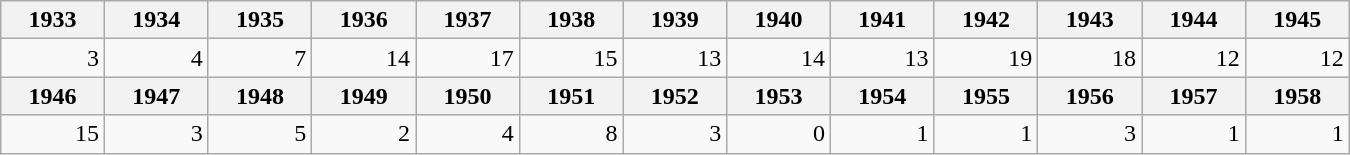<table class="wikitable" width="900" style="text-align:right">
<tr>
<th>1933</th>
<th>1934</th>
<th>1935</th>
<th>1936</th>
<th>1937</th>
<th>1938</th>
<th>1939</th>
<th>1940</th>
<th>1941</th>
<th>1942</th>
<th>1943</th>
<th>1944</th>
<th>1945</th>
</tr>
<tr>
<td>3</td>
<td>4</td>
<td>7</td>
<td>14</td>
<td>17</td>
<td>15</td>
<td>13</td>
<td>14</td>
<td>13</td>
<td>19</td>
<td>18</td>
<td>12</td>
<td>12</td>
</tr>
<tr>
<th>1946</th>
<th>1947</th>
<th>1948</th>
<th>1949</th>
<th>1950</th>
<th>1951</th>
<th>1952</th>
<th>1953</th>
<th>1954</th>
<th>1955</th>
<th>1956</th>
<th>1957</th>
<th>1958</th>
</tr>
<tr>
<td>15</td>
<td>3</td>
<td>5</td>
<td>2</td>
<td>4</td>
<td>8</td>
<td>3</td>
<td>0</td>
<td>1</td>
<td>1</td>
<td>3</td>
<td>1</td>
<td>1</td>
</tr>
</table>
